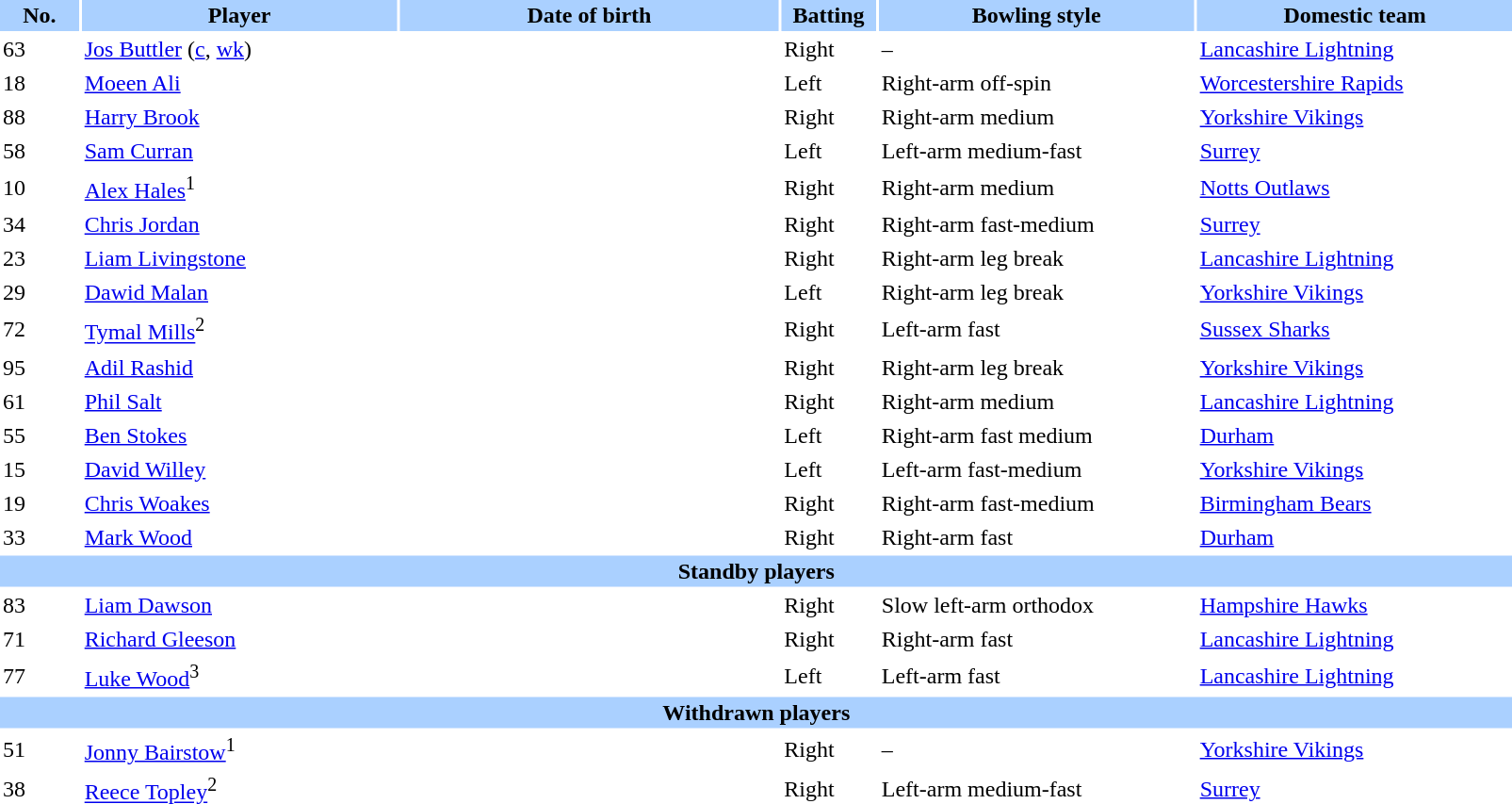<table class="sortable" style="width:85%;" border="0" cellspacing="2" cellpadding="2">
<tr style="background:#aad0ff;">
<th scope="col" width="5%">No.</th>
<th width=20%>Player</th>
<th width=24%>Date of birth</th>
<th width=6%>Batting</th>
<th width=20%>Bowling style</th>
<th width=20%>Domestic team</th>
</tr>
<tr>
<td>63</td>
<td><a href='#'>Jos Buttler</a> (<a href='#'>c</a>, <a href='#'>wk</a>)</td>
<td></td>
<td>Right</td>
<td>–</td>
<td><a href='#'>Lancashire Lightning</a></td>
</tr>
<tr>
<td>18</td>
<td><a href='#'>Moeen Ali</a></td>
<td></td>
<td>Left</td>
<td>Right-arm off-spin</td>
<td><a href='#'>Worcestershire Rapids</a></td>
</tr>
<tr>
<td>88</td>
<td><a href='#'>Harry Brook</a></td>
<td></td>
<td>Right</td>
<td>Right-arm medium</td>
<td><a href='#'>Yorkshire Vikings</a></td>
</tr>
<tr>
<td>58</td>
<td><a href='#'>Sam Curran</a></td>
<td></td>
<td>Left</td>
<td>Left-arm medium-fast</td>
<td><a href='#'>Surrey</a></td>
</tr>
<tr>
<td>10</td>
<td><a href='#'>Alex Hales</a><sup>1</sup></td>
<td></td>
<td>Right</td>
<td>Right-arm medium</td>
<td><a href='#'>Notts Outlaws</a></td>
</tr>
<tr>
<td>34</td>
<td><a href='#'>Chris Jordan</a></td>
<td></td>
<td>Right</td>
<td>Right-arm fast-medium</td>
<td><a href='#'>Surrey</a></td>
</tr>
<tr>
<td>23</td>
<td><a href='#'>Liam Livingstone</a></td>
<td></td>
<td>Right</td>
<td>Right-arm leg break</td>
<td><a href='#'>Lancashire Lightning</a></td>
</tr>
<tr>
<td>29</td>
<td><a href='#'>Dawid Malan</a></td>
<td></td>
<td>Left</td>
<td>Right-arm leg break</td>
<td><a href='#'>Yorkshire Vikings</a></td>
</tr>
<tr>
<td>72</td>
<td><a href='#'>Tymal Mills</a><sup>2</sup></td>
<td></td>
<td>Right</td>
<td>Left-arm fast</td>
<td><a href='#'>Sussex Sharks</a></td>
</tr>
<tr>
<td>95</td>
<td><a href='#'>Adil Rashid</a></td>
<td></td>
<td>Right</td>
<td>Right-arm leg break</td>
<td><a href='#'>Yorkshire Vikings</a></td>
</tr>
<tr>
<td>61</td>
<td><a href='#'>Phil Salt</a></td>
<td></td>
<td>Right</td>
<td>Right-arm medium</td>
<td><a href='#'>Lancashire Lightning</a></td>
</tr>
<tr>
<td>55</td>
<td><a href='#'>Ben Stokes</a></td>
<td></td>
<td>Left</td>
<td>Right-arm fast medium</td>
<td><a href='#'>Durham</a></td>
</tr>
<tr>
<td>15</td>
<td><a href='#'>David Willey</a></td>
<td></td>
<td>Left</td>
<td>Left-arm fast-medium</td>
<td><a href='#'>Yorkshire Vikings</a></td>
</tr>
<tr>
<td>19</td>
<td><a href='#'>Chris Woakes</a></td>
<td></td>
<td>Right</td>
<td>Right-arm fast-medium</td>
<td><a href='#'>Birmingham Bears</a></td>
</tr>
<tr>
<td>33</td>
<td><a href='#'>Mark Wood</a></td>
<td></td>
<td>Right</td>
<td>Right-arm fast</td>
<td><a href='#'>Durham</a></td>
</tr>
<tr style="background:#aad0ff;">
<th colspan="6">Standby players</th>
</tr>
<tr>
<td>83</td>
<td><a href='#'>Liam Dawson</a></td>
<td></td>
<td>Right</td>
<td>Slow left-arm orthodox</td>
<td><a href='#'>Hampshire Hawks</a></td>
</tr>
<tr>
<td>71</td>
<td><a href='#'>Richard Gleeson</a></td>
<td></td>
<td>Right</td>
<td>Right-arm fast</td>
<td><a href='#'>Lancashire Lightning</a></td>
</tr>
<tr>
<td>77</td>
<td><a href='#'>Luke Wood</a><sup>3</sup></td>
<td></td>
<td>Left</td>
<td>Left-arm fast</td>
<td><a href='#'>Lancashire Lightning</a></td>
</tr>
<tr style="background:#aad0ff;">
<th colspan="6">Withdrawn players</th>
</tr>
<tr>
<td>51</td>
<td><a href='#'>Jonny Bairstow</a><sup>1</sup></td>
<td></td>
<td>Right</td>
<td>–</td>
<td><a href='#'>Yorkshire Vikings</a></td>
</tr>
<tr>
<td>38</td>
<td><a href='#'>Reece Topley</a><sup>2</sup></td>
<td></td>
<td>Right</td>
<td>Left-arm medium-fast</td>
<td><a href='#'>Surrey</a></td>
</tr>
</table>
